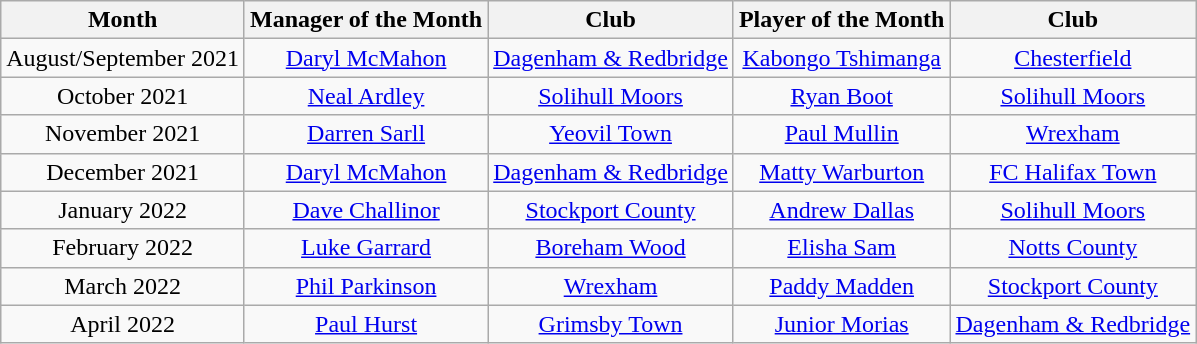<table class=wikitable style="text-align:center">
<tr>
<th>Month</th>
<th>Manager of the Month</th>
<th>Club</th>
<th>Player of the Month</th>
<th>Club</th>
</tr>
<tr>
<td>August/September 2021</td>
<td> <a href='#'>Daryl McMahon</a></td>
<td><a href='#'>Dagenham & Redbridge</a></td>
<td> <a href='#'>Kabongo Tshimanga</a></td>
<td><a href='#'>Chesterfield</a></td>
</tr>
<tr>
<td>October 2021</td>
<td> <a href='#'>Neal Ardley</a></td>
<td><a href='#'>Solihull Moors</a></td>
<td> <a href='#'>Ryan Boot</a></td>
<td><a href='#'>Solihull Moors</a></td>
</tr>
<tr>
<td>November 2021</td>
<td> <a href='#'>Darren Sarll</a></td>
<td><a href='#'>Yeovil Town</a></td>
<td> <a href='#'>Paul Mullin</a></td>
<td><a href='#'>Wrexham</a></td>
</tr>
<tr>
<td>December 2021</td>
<td> <a href='#'>Daryl McMahon</a></td>
<td><a href='#'>Dagenham & Redbridge</a></td>
<td> <a href='#'>Matty Warburton</a></td>
<td><a href='#'>FC Halifax Town</a></td>
</tr>
<tr>
<td>January 2022</td>
<td> <a href='#'>Dave Challinor</a></td>
<td><a href='#'>Stockport County</a></td>
<td> <a href='#'>Andrew Dallas</a></td>
<td><a href='#'>Solihull Moors</a></td>
</tr>
<tr>
<td>February 2022</td>
<td> <a href='#'>Luke Garrard</a></td>
<td><a href='#'>Boreham Wood</a></td>
<td> <a href='#'>Elisha Sam</a></td>
<td><a href='#'>Notts County</a></td>
</tr>
<tr>
<td>March 2022</td>
<td> <a href='#'>Phil Parkinson</a></td>
<td><a href='#'>Wrexham</a></td>
<td> <a href='#'>Paddy Madden</a></td>
<td><a href='#'>Stockport County</a></td>
</tr>
<tr>
<td>April 2022</td>
<td> <a href='#'>Paul Hurst</a></td>
<td><a href='#'>Grimsby Town</a></td>
<td> <a href='#'>Junior Morias</a></td>
<td><a href='#'>Dagenham & Redbridge</a></td>
</tr>
</table>
